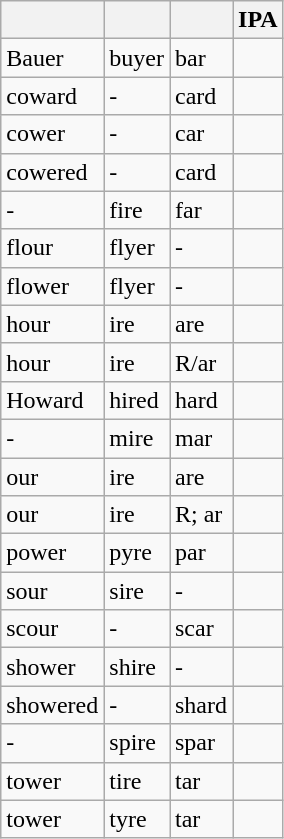<table class="wikitable sortable mw-collapsible mw-collapsed">
<tr>
<th></th>
<th></th>
<th></th>
<th>IPA</th>
</tr>
<tr>
<td>Bauer</td>
<td>buyer</td>
<td>bar</td>
<td></td>
</tr>
<tr>
<td>coward</td>
<td>-</td>
<td>card</td>
<td></td>
</tr>
<tr>
<td>cower</td>
<td>-</td>
<td>car</td>
<td></td>
</tr>
<tr>
<td>cowered</td>
<td>-</td>
<td>card</td>
<td></td>
</tr>
<tr>
<td>-</td>
<td>fire</td>
<td>far</td>
<td></td>
</tr>
<tr>
<td>flour</td>
<td>flyer</td>
<td>-</td>
<td></td>
</tr>
<tr>
<td>flower</td>
<td>flyer</td>
<td>-</td>
<td></td>
</tr>
<tr>
<td>hour</td>
<td>ire</td>
<td>are</td>
<td></td>
</tr>
<tr>
<td>hour</td>
<td>ire</td>
<td>R/ar</td>
<td></td>
</tr>
<tr>
<td>Howard</td>
<td>hired</td>
<td>hard</td>
<td></td>
</tr>
<tr>
<td>-</td>
<td>mire</td>
<td>mar</td>
<td></td>
</tr>
<tr>
<td>our</td>
<td>ire</td>
<td>are</td>
<td></td>
</tr>
<tr>
<td>our</td>
<td>ire</td>
<td>R; ar</td>
<td></td>
</tr>
<tr>
<td>power</td>
<td>pyre</td>
<td>par</td>
<td></td>
</tr>
<tr>
<td>sour</td>
<td>sire</td>
<td>-</td>
<td></td>
</tr>
<tr>
<td>scour</td>
<td>-</td>
<td>scar</td>
<td></td>
</tr>
<tr>
<td>shower</td>
<td>shire</td>
<td>-</td>
<td></td>
</tr>
<tr>
<td>showered</td>
<td>-</td>
<td>shard</td>
<td></td>
</tr>
<tr>
<td>-</td>
<td>spire</td>
<td>spar</td>
<td></td>
</tr>
<tr>
<td>tower</td>
<td>tire</td>
<td>tar</td>
<td></td>
</tr>
<tr>
<td>tower</td>
<td>tyre</td>
<td>tar</td>
<td></td>
</tr>
</table>
